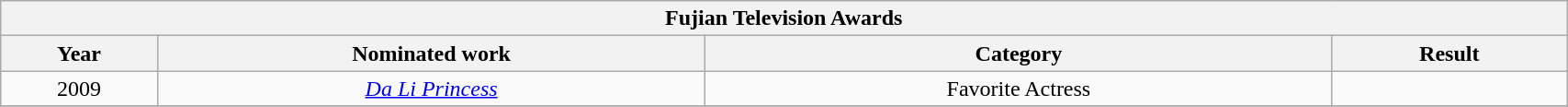<table width="90%" class="wikitable">
<tr>
<th colspan="4" align="center">Fujian Television Awards</th>
</tr>
<tr>
<th width="10%">Year</th>
<th width="35%">Nominated work</th>
<th width="40%">Category</th>
<th width="15%">Result</th>
</tr>
<tr>
<td align="center" rowspan="1">2009</td>
<td align="center"><em><a href='#'>Da Li Princess</a></em></td>
<td align="center">Favorite Actress</td>
<td></td>
</tr>
<tr>
</tr>
</table>
